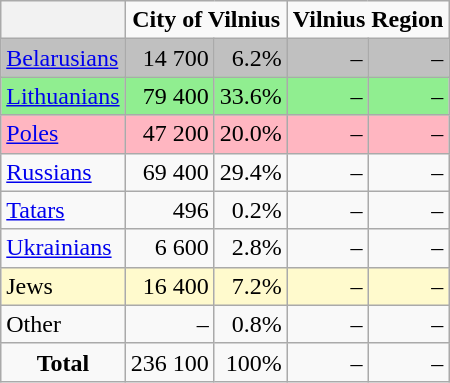<table class="wikitable sortable">
<tr style="text-align:center">
<th></th>
<td colspan="2"><strong>City of Vilnius</strong></td>
<td colspan="2"><strong>Vilnius Region</strong></td>
</tr>
<tr style="text-align:right; background:#C0C0C0">
<td style="text-align:left;"><a href='#'>Belarusians</a></td>
<td>14 700</td>
<td>6.2%</td>
<td>–</td>
<td>–</td>
</tr>
<tr style="text-align:right; background:#90EE90">
<td style="text-align:left;"><a href='#'>Lithuanians</a></td>
<td>79 400</td>
<td>33.6%</td>
<td>–</td>
<td>–</td>
</tr>
<tr style="text-align:right; background:#FFB6C1">
<td style="text-align:left; "><a href='#'>Poles</a></td>
<td>47 200</td>
<td>20.0%</td>
<td>–</td>
<td>–</td>
</tr>
<tr style="text-align:right">
<td style="text-align:left; "><a href='#'>Russians</a></td>
<td>69 400</td>
<td>29.4%</td>
<td>–</td>
<td>–</td>
</tr>
<tr style="text-align:right">
<td style="text-align:left; "><a href='#'>Tatars</a></td>
<td>496</td>
<td>0.2%</td>
<td>–</td>
<td>–</td>
</tr>
<tr style="text-align:right">
<td style="text-align:left; "><a href='#'>Ukrainians</a></td>
<td>6 600</td>
<td>2.8%</td>
<td>–</td>
<td>–</td>
</tr>
<tr style="text-align:right; background:#FFFACD">
<td style="text-align:left; ">Jews</td>
<td>16 400</td>
<td>7.2%</td>
<td>–</td>
<td>–</td>
</tr>
<tr style="text-align:right">
<td style="text-align:left; ">Other</td>
<td>–</td>
<td>0.8%</td>
<td>–</td>
<td>–</td>
</tr>
<tr style="text-align:right">
<td style="text-align:center;"><strong>Total</strong></td>
<td>236 100</td>
<td>100%</td>
<td>–</td>
<td>–</td>
</tr>
</table>
